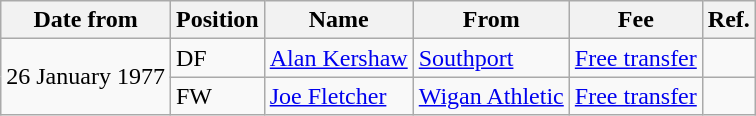<table class="wikitable">
<tr>
<th>Date from</th>
<th>Position</th>
<th>Name</th>
<th>From</th>
<th>Fee</th>
<th>Ref.</th>
</tr>
<tr>
<td rowspan="2">26 January 1977</td>
<td>DF</td>
<td> <a href='#'>Alan Kershaw</a></td>
<td> <a href='#'>Southport</a></td>
<td><a href='#'>Free transfer</a></td>
<td></td>
</tr>
<tr>
<td>FW</td>
<td> <a href='#'>Joe Fletcher</a></td>
<td> <a href='#'>Wigan Athletic</a></td>
<td><a href='#'>Free transfer</a></td>
<td></td>
</tr>
</table>
